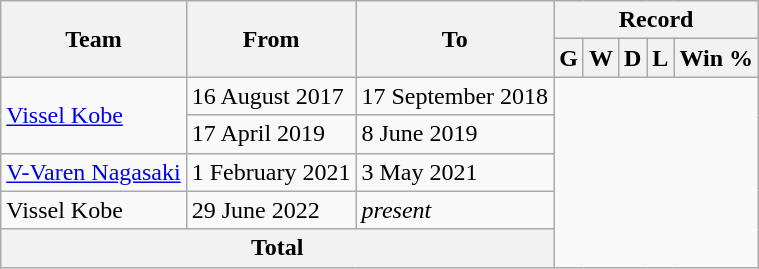<table class="wikitable" style="text-align: center">
<tr>
<th rowspan="2">Team</th>
<th rowspan="2">From</th>
<th rowspan="2">To</th>
<th colspan="5">Record</th>
</tr>
<tr>
<th>G</th>
<th>W</th>
<th>D</th>
<th>L</th>
<th>Win %</th>
</tr>
<tr>
<td align="left" rowspan=2><a href='#'>Vissel Kobe</a></td>
<td align="left">16 August 2017</td>
<td align="left">17 September 2018<br></td>
</tr>
<tr>
<td align="left">17 April 2019</td>
<td align="left">8 June 2019<br></td>
</tr>
<tr>
<td align="left"><a href='#'>V-Varen Nagasaki</a></td>
<td align="left">1 February 2021</td>
<td align="left">3 May 2021<br></td>
</tr>
<tr>
<td align="left">Vissel Kobe</td>
<td align="left">29 June 2022</td>
<td align="left"><em>present</em><br></td>
</tr>
<tr>
<th colspan="3">Total<br></th>
</tr>
</table>
